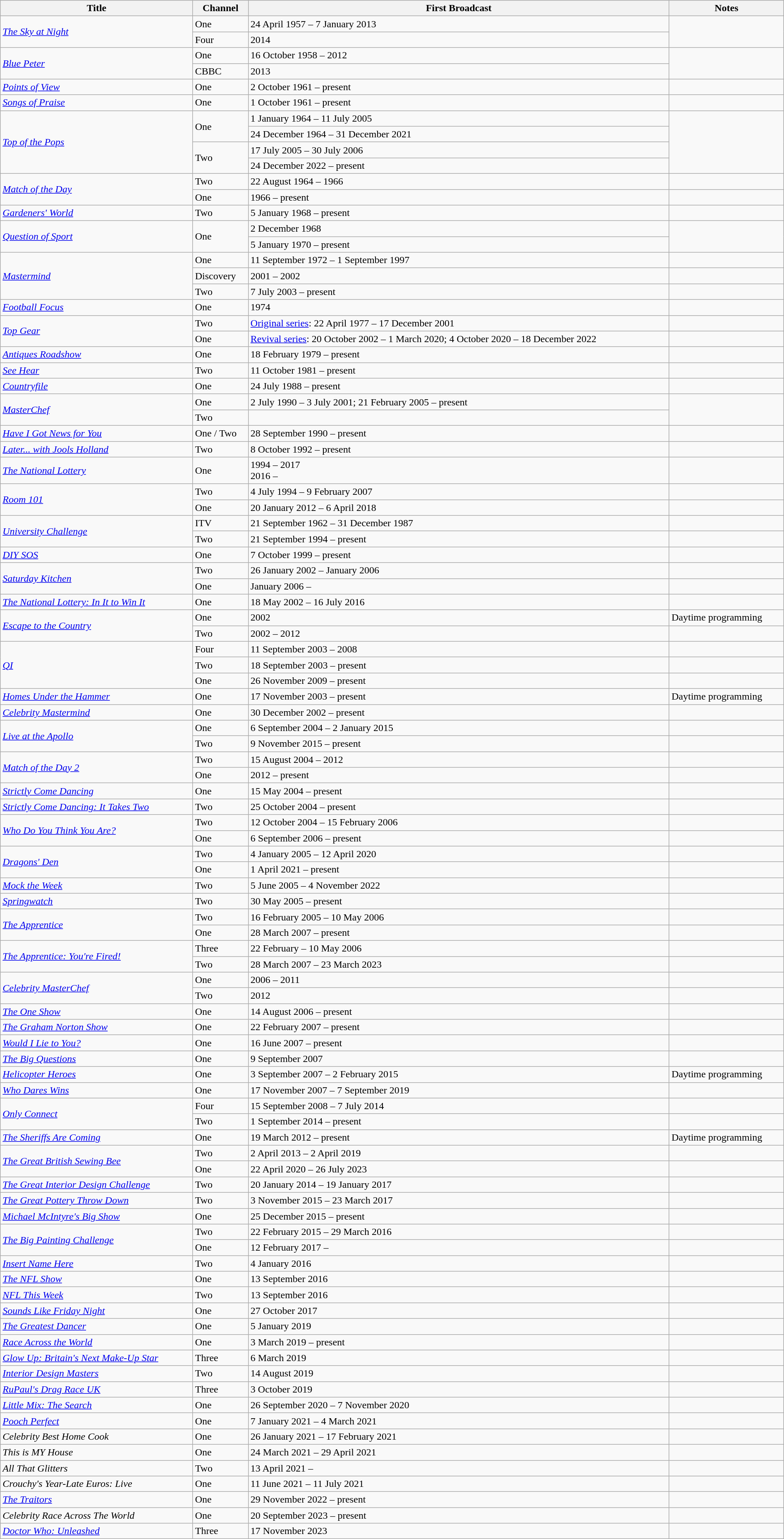<table class="wikitable sortable" style="width:100%;">
<tr>
<th scope=col>Title</th>
<th scope=col>Channel</th>
<th scope=col>First Broadcast</th>
<th scope=col>Notes</th>
</tr>
<tr>
<td rowspan=2><em><a href='#'>The Sky at Night</a></em></td>
<td>One</td>
<td>24 April 1957 – 7 January 2013</td>
<td rowspan=2></td>
</tr>
<tr>
<td>Four</td>
<td>2014</td>
</tr>
<tr>
<td rowspan=2><em><a href='#'>Blue Peter</a></em></td>
<td>One</td>
<td>16 October 1958 – 2012</td>
<td rowspan=2></td>
</tr>
<tr>
<td>CBBC</td>
<td>2013</td>
</tr>
<tr>
<td><em><a href='#'>Points of View</a></em></td>
<td>One</td>
<td>2 October 1961 – present</td>
<td></td>
</tr>
<tr>
<td><em><a href='#'>Songs of Praise</a></em></td>
<td>One</td>
<td>1 October 1961 – present</td>
<td></td>
</tr>
<tr>
<td rowspan=4><em><a href='#'>Top of the Pops</a></em></td>
<td rowspan=2>One</td>
<td>1 January 1964 – 11 July 2005</td>
<td rowspan=4></td>
</tr>
<tr>
<td>24 December 1964 – 31 December 2021 <em></em></td>
</tr>
<tr>
<td rowspan=2>Two</td>
<td>17 July 2005 – 30 July 2006</td>
</tr>
<tr>
<td>24 December 2022 – present <em></em></td>
</tr>
<tr>
<td rowspan=2><em><a href='#'>Match of the Day</a></em></td>
<td>Two</td>
<td>22 August 1964 – 1966</td>
<td></td>
</tr>
<tr>
<td>One</td>
<td>1966 – present</td>
<td></td>
</tr>
<tr>
<td><em><a href='#'>Gardeners' World</a></em></td>
<td>Two</td>
<td>5 January 1968 – present</td>
<td></td>
</tr>
<tr>
<td rowspan=2><em><a href='#'>Question of Sport</a></em></td>
<td rowspan=2>One</td>
<td>2 December 1968 <em></em></td>
<td rowspan=2></td>
</tr>
<tr>
<td>5 January 1970 – present</td>
</tr>
<tr>
<td rowspan=3><em><a href='#'>Mastermind</a></em></td>
<td>One</td>
<td>11 September 1972 – 1 September 1997</td>
<td></td>
</tr>
<tr>
<td>Discovery</td>
<td>2001 – 2002</td>
<td></td>
</tr>
<tr>
<td>Two</td>
<td>7 July 2003 – present</td>
<td></td>
</tr>
<tr>
<td><em><a href='#'>Football Focus</a></em></td>
<td>One</td>
<td>1974</td>
<td></td>
</tr>
<tr>
<td rowspan=3><em><a href='#'>Top Gear</a></em></td>
<td rowspan=2>Two <em></em></td>
<td><a href='#'>Original series</a>: 22 April 1977 – 17 December 2001</td>
<td></td>
</tr>
<tr>
<td rowspan=2><a href='#'>Revival series</a>: 20 October 2002 – 1 March 2020; 4 October 2020 – 18 December 2022</td>
<td rowspan=2></td>
</tr>
<tr>
<td>One <em></em></td>
</tr>
<tr>
<td><em><a href='#'>Antiques Roadshow</a></em></td>
<td>One</td>
<td>18 February 1979 – present</td>
<td></td>
</tr>
<tr>
<td><em><a href='#'>See Hear</a></em></td>
<td>Two</td>
<td>11 October 1981 – present</td>
<td></td>
</tr>
<tr>
<td><em><a href='#'>Countryfile</a></em></td>
<td>One</td>
<td>24 July 1988 – present</td>
<td></td>
</tr>
<tr>
<td rowspan=2><em><a href='#'>MasterChef</a></em></td>
<td>One</td>
<td>2 July 1990 – 3 July 2001; 21 February 2005 – present</td>
<td rowspan=2></td>
</tr>
<tr>
<td>Two</td>
</tr>
<tr>
<td><em><a href='#'>Have I Got News for You</a></em></td>
<td>One / Two</td>
<td>28 September 1990 – present</td>
<td></td>
</tr>
<tr>
<td><em><a href='#'>Later... with Jools Holland</a></em></td>
<td>Two</td>
<td>8 October 1992 – present</td>
<td></td>
</tr>
<tr>
<td><em><a href='#'>The National Lottery</a></em></td>
<td>One</td>
<td>1994 – 2017  <br> 2016 –</td>
<td></td>
</tr>
<tr>
<td rowspan=2><em><a href='#'>Room 101</a></em></td>
<td>Two</td>
<td>4 July 1994 – 9 February 2007</td>
<td></td>
</tr>
<tr>
<td>One</td>
<td>20 January 2012 – 6 April 2018</td>
<td></td>
</tr>
<tr>
<td rowspan=2><em><a href='#'>University Challenge</a></em></td>
<td>ITV</td>
<td>21 September 1962 – 31 December 1987</td>
<td></td>
</tr>
<tr>
<td>Two</td>
<td>21 September 1994 – present</td>
<td></td>
</tr>
<tr>
<td><em><a href='#'>DIY SOS</a></em></td>
<td>One</td>
<td>7 October 1999 – present</td>
<td></td>
</tr>
<tr>
<td rowspan=2><em><a href='#'>Saturday Kitchen</a></em></td>
<td>Two</td>
<td>26 January 2002 – January 2006</td>
<td></td>
</tr>
<tr>
<td>One</td>
<td>January 2006 –</td>
<td></td>
</tr>
<tr>
<td><em><a href='#'>The National Lottery: In It to Win It</a></em></td>
<td>One</td>
<td>18 May 2002 – 16 July 2016</td>
<td></td>
</tr>
<tr>
<td rowspan=2><em><a href='#'>Escape to the Country</a></em></td>
<td>One</td>
<td>2002</td>
<td>Daytime programming</td>
</tr>
<tr>
<td>Two</td>
<td>2002 – 2012</td>
<td></td>
</tr>
<tr>
<td rowspan=3><em><a href='#'>QI</a></em></td>
<td>Four</td>
<td>11 September 2003 – 2008</td>
<td></td>
</tr>
<tr>
<td>Two</td>
<td>18 September 2003 – present</td>
<td></td>
</tr>
<tr>
<td>One</td>
<td>26 November 2009 – present</td>
<td></td>
</tr>
<tr>
<td><em><a href='#'>Homes Under the Hammer</a></em></td>
<td>One</td>
<td>17 November 2003 – present</td>
<td>Daytime programming</td>
</tr>
<tr>
<td><em><a href='#'>Celebrity Mastermind</a></em></td>
<td>One</td>
<td>30 December 2002 – present</td>
<td></td>
</tr>
<tr>
<td rowspan=2><em><a href='#'>Live at the Apollo</a></em></td>
<td>One</td>
<td>6 September 2004 – 2 January 2015</td>
<td></td>
</tr>
<tr>
<td>Two</td>
<td>9 November 2015 – present</td>
<td></td>
</tr>
<tr>
<td rowspan=2><em><a href='#'>Match of the Day 2</a></em></td>
<td>Two</td>
<td>15 August 2004 – 2012</td>
<td></td>
</tr>
<tr>
<td>One</td>
<td>2012 – present</td>
<td></td>
</tr>
<tr>
<td><em><a href='#'>Strictly Come Dancing</a></em></td>
<td>One</td>
<td>15 May 2004 – present</td>
<td></td>
</tr>
<tr>
<td><em><a href='#'>Strictly Come Dancing: It Takes Two</a></em></td>
<td>Two</td>
<td>25 October 2004 – present</td>
<td></td>
</tr>
<tr>
<td rowspan=2><em><a href='#'>Who Do You Think You Are?</a></em></td>
<td>Two</td>
<td>12 October 2004 – 15 February 2006</td>
<td></td>
</tr>
<tr>
<td>One</td>
<td>6 September 2006 – present</td>
<td></td>
</tr>
<tr>
<td rowspan=2><em><a href='#'>Dragons' Den</a></em></td>
<td>Two</td>
<td>4 January 2005 – 12 April 2020</td>
<td></td>
</tr>
<tr>
<td>One</td>
<td>1 April 2021 – present</td>
<td></td>
</tr>
<tr>
<td><em><a href='#'>Mock the Week</a></em></td>
<td>Two</td>
<td>5 June 2005 – 4 November 2022</td>
<td></td>
</tr>
<tr>
<td><em><a href='#'>Springwatch</a></em></td>
<td>Two</td>
<td>30 May 2005 – present</td>
<td></td>
</tr>
<tr>
<td rowspan=2><em><a href='#'>The Apprentice</a></em></td>
<td>Two</td>
<td>16 February 2005 – 10 May 2006</td>
<td></td>
</tr>
<tr>
<td>One</td>
<td>28 March 2007 – present</td>
<td></td>
</tr>
<tr>
<td rowspan=2><em><a href='#'>The Apprentice: You're Fired!</a></em></td>
<td>Three</td>
<td>22 February – 10 May 2006</td>
<td></td>
</tr>
<tr>
<td>Two</td>
<td>28 March 2007 – 23 March 2023</td>
<td></td>
</tr>
<tr>
<td rowspan=2><em><a href='#'>Celebrity MasterChef</a></em></td>
<td>One</td>
<td>2006 – 2011</td>
<td></td>
</tr>
<tr>
<td>Two</td>
<td>2012</td>
<td></td>
</tr>
<tr>
<td><em><a href='#'>The One Show</a></em></td>
<td>One</td>
<td>14 August 2006 – present</td>
<td></td>
</tr>
<tr>
<td><em><a href='#'>The Graham Norton Show</a></em></td>
<td>One</td>
<td>22 February 2007 – present</td>
<td></td>
</tr>
<tr>
<td><em><a href='#'>Would I Lie to You?</a></em></td>
<td>One</td>
<td>16 June 2007 – present</td>
<td></td>
</tr>
<tr>
<td><em><a href='#'>The Big Questions</a></em></td>
<td>One</td>
<td>9 September 2007</td>
<td></td>
</tr>
<tr>
<td><em><a href='#'>Helicopter Heroes</a></em></td>
<td>One</td>
<td>3 September 2007 – 2 February 2015</td>
<td>Daytime programming</td>
</tr>
<tr>
<td><em><a href='#'>Who Dares Wins</a></em></td>
<td>One</td>
<td>17 November 2007 – 7 September 2019</td>
<td></td>
</tr>
<tr>
<td rowspan=2><em><a href='#'>Only Connect</a></em></td>
<td>Four</td>
<td>15 September 2008 – 7 July 2014</td>
<td></td>
</tr>
<tr>
<td>Two</td>
<td>1 September 2014 – present</td>
<td></td>
</tr>
<tr>
<td><em><a href='#'>The Sheriffs Are Coming</a></em></td>
<td>One</td>
<td>19 March 2012 – present</td>
<td>Daytime programming</td>
</tr>
<tr>
<td rowspan=2><em><a href='#'>The Great British Sewing Bee</a></em></td>
<td>Two</td>
<td>2 April 2013 – 2 April 2019</td>
<td></td>
</tr>
<tr>
<td>One</td>
<td>22 April 2020 – 26 July 2023</td>
<td></td>
</tr>
<tr>
<td><em><a href='#'>The Great Interior Design Challenge</a></em></td>
<td>Two</td>
<td>20 January 2014 – 19 January 2017</td>
<td></td>
</tr>
<tr>
<td><em><a href='#'>The Great Pottery Throw Down</a></em></td>
<td>Two</td>
<td>3 November 2015 – 23 March 2017</td>
<td></td>
</tr>
<tr>
<td><em><a href='#'>Michael McIntyre's Big Show</a></em></td>
<td>One</td>
<td>25 December 2015 – present</td>
<td></td>
</tr>
<tr>
<td rowspan=2><em><a href='#'>The Big Painting Challenge</a></em></td>
<td>Two</td>
<td>22 February 2015 – 29 March 2016</td>
<td></td>
</tr>
<tr>
<td>One</td>
<td>12 February 2017 –</td>
<td></td>
</tr>
<tr>
<td><em><a href='#'>Insert Name Here</a></em></td>
<td>Two</td>
<td>4 January 2016</td>
<td></td>
</tr>
<tr>
<td><em><a href='#'>The NFL Show</a></em></td>
<td>One</td>
<td>13 September 2016</td>
<td></td>
</tr>
<tr>
<td><em><a href='#'>NFL This Week</a></em></td>
<td>Two</td>
<td>13 September 2016</td>
<td></td>
</tr>
<tr>
<td><em><a href='#'>Sounds Like Friday Night</a></em></td>
<td>One</td>
<td>27 October 2017</td>
<td></td>
</tr>
<tr>
<td><em><a href='#'>The Greatest Dancer</a></em></td>
<td>One</td>
<td>5 January 2019</td>
<td></td>
</tr>
<tr>
<td><em><a href='#'>Race Across the World</a></em></td>
<td>One</td>
<td>3 March 2019 – present</td>
<td></td>
</tr>
<tr>
<td><em><a href='#'>Glow Up: Britain's Next Make-Up Star</a></em></td>
<td>Three</td>
<td>6 March 2019</td>
<td></td>
</tr>
<tr>
<td><em><a href='#'>Interior Design Masters</a></em></td>
<td>Two</td>
<td>14 August 2019</td>
<td></td>
</tr>
<tr>
<td><em><a href='#'>RuPaul's Drag Race UK</a></em></td>
<td>Three</td>
<td>3 October 2019</td>
<td></td>
</tr>
<tr>
<td><em><a href='#'>Little Mix: The Search</a></em></td>
<td>One</td>
<td>26 September 2020 – 7 November 2020</td>
<td></td>
</tr>
<tr>
<td><em><a href='#'>Pooch Perfect</a></em></td>
<td>One</td>
<td>7 January 2021 – 4 March 2021</td>
<td></td>
</tr>
<tr>
<td><em>Celebrity Best Home Cook</em></td>
<td>One</td>
<td>26 January 2021 – 17 February 2021</td>
<td></td>
</tr>
<tr>
<td><em>This is MY House</em></td>
<td>One</td>
<td>24 March 2021 – 29 April 2021</td>
<td></td>
</tr>
<tr>
<td><em>All That Glitters</em></td>
<td>Two</td>
<td>13 April 2021 –</td>
<td></td>
</tr>
<tr>
<td><em>Crouchy's Year-Late Euros: Live</em></td>
<td>One</td>
<td>11 June 2021 – 11 July 2021</td>
<td></td>
</tr>
<tr>
<td><em><a href='#'>The Traitors</a></em></td>
<td>One</td>
<td>29 November 2022 – present</td>
<td></td>
</tr>
<tr>
<td><em>Celebrity Race Across The World</em></td>
<td>One</td>
<td>20 September 2023 – present</td>
<td></td>
</tr>
<tr>
<td><em><a href='#'>Doctor Who: Unleashed</a></em></td>
<td>Three</td>
<td>17 November 2023</td>
<td></td>
</tr>
</table>
